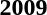<table>
<tr>
<td><strong>2009</strong><br></td>
</tr>
</table>
